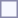<table style="border:1px solid #8888aa; background-color:#f7f8ff; padding:5px; font-size:95%; margin: 0px 12px 12px 0px;">
</table>
